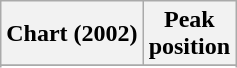<table class="wikitable sortable plainrowheaders" style="text-align:center">
<tr>
<th scope="col">Chart (2002)</th>
<th scope="col">Peak<br> position</th>
</tr>
<tr>
</tr>
<tr>
</tr>
<tr>
</tr>
<tr>
</tr>
<tr>
</tr>
</table>
